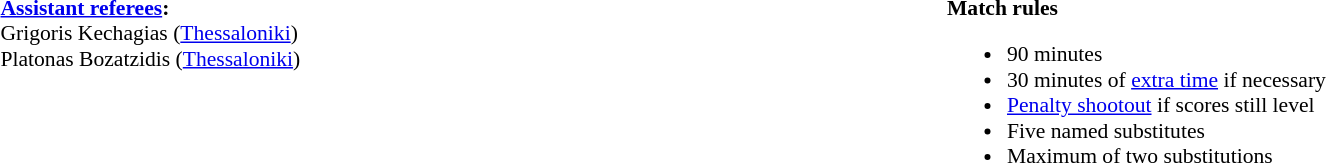<table width=100% style="font-size: 90%">
<tr>
<td width=50% valign=top><br><strong><a href='#'>Assistant referees</a>:</strong>
<br>Grigoris Kechagias (<a href='#'>Thessaloniki</a>)
<br>Platonas Bozatzidis (<a href='#'>Thessaloniki</a>)</td>
<td width=50% valign=top><br><strong>Match rules</strong><ul><li>90 minutes</li><li>30 minutes of <a href='#'>extra time</a> if necessary</li><li><a href='#'>Penalty shootout</a> if scores still level</li><li>Five named substitutes</li><li>Maximum of two substitutions</li></ul></td>
</tr>
</table>
